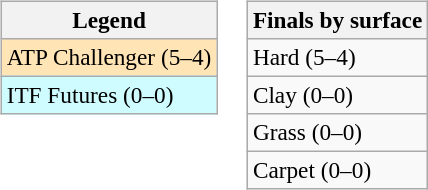<table>
<tr valign=top>
<td><br><table class=wikitable style=font-size:97%>
<tr>
<th>Legend</th>
</tr>
<tr bgcolor=moccasin>
<td>ATP Challenger (5–4)</td>
</tr>
<tr bgcolor=cffcff>
<td>ITF Futures (0–0)</td>
</tr>
</table>
</td>
<td><br><table class=wikitable style=font-size:97%>
<tr>
<th>Finals by surface</th>
</tr>
<tr>
<td>Hard (5–4)</td>
</tr>
<tr>
<td>Clay (0–0)</td>
</tr>
<tr>
<td>Grass (0–0)</td>
</tr>
<tr>
<td>Carpet (0–0)</td>
</tr>
</table>
</td>
</tr>
</table>
